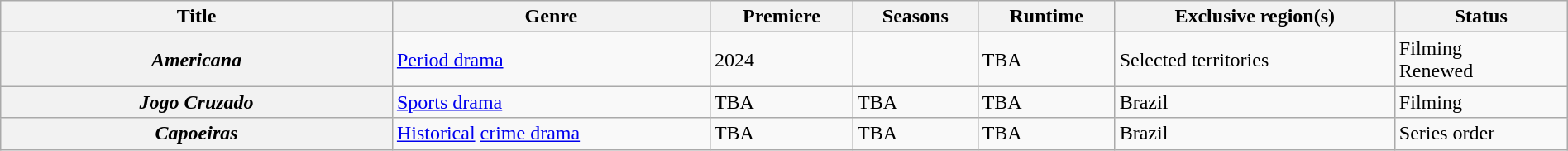<table class="wikitable plainrowheaders sortable" style="width:100%;">
<tr>
<th scope="col" style="width:25%;">Title</th>
<th>Genre</th>
<th>Premiere</th>
<th>Seasons</th>
<th>Runtime</th>
<th>Exclusive region(s)</th>
<th>Status</th>
</tr>
<tr>
<th scope="row"><em>Americana</em></th>
<td><a href='#'>Period drama</a></td>
<td>2024</td>
<td></td>
<td>TBA</td>
<td>Selected territories</td>
<td>Filming<br>Renewed</td>
</tr>
<tr>
<th scope="row"><em>Jogo Cruzado</em></th>
<td><a href='#'>Sports drama</a></td>
<td>TBA</td>
<td>TBA</td>
<td>TBA</td>
<td>Brazil</td>
<td>Filming</td>
</tr>
<tr>
<th scope="row"><em>Capoeiras</em></th>
<td><a href='#'>Historical</a> <a href='#'>crime drama</a></td>
<td>TBA</td>
<td>TBA</td>
<td>TBA</td>
<td>Brazil</td>
<td>Series order</td>
</tr>
</table>
